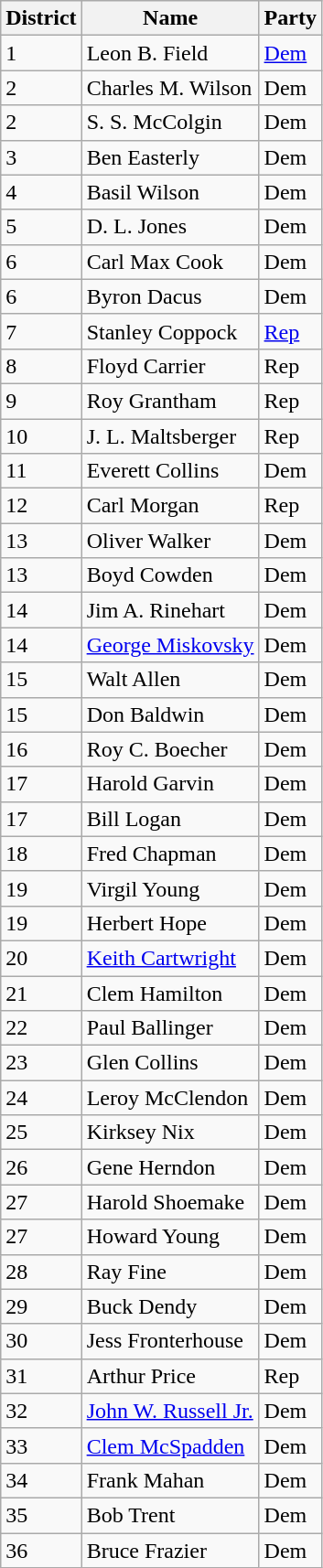<table class="wikitable sortable">
<tr>
<th>District</th>
<th>Name</th>
<th>Party</th>
</tr>
<tr>
<td>1</td>
<td>Leon B. Field</td>
<td><a href='#'>Dem</a></td>
</tr>
<tr>
<td>2</td>
<td>Charles M. Wilson</td>
<td>Dem</td>
</tr>
<tr>
<td>2</td>
<td>S. S. McColgin</td>
<td>Dem</td>
</tr>
<tr>
<td>3</td>
<td>Ben Easterly</td>
<td>Dem</td>
</tr>
<tr>
<td>4</td>
<td>Basil Wilson</td>
<td>Dem</td>
</tr>
<tr>
<td>5</td>
<td>D. L. Jones</td>
<td>Dem</td>
</tr>
<tr>
<td>6</td>
<td>Carl Max Cook</td>
<td>Dem</td>
</tr>
<tr>
<td>6</td>
<td>Byron Dacus</td>
<td>Dem</td>
</tr>
<tr>
<td>7</td>
<td>Stanley Coppock</td>
<td><a href='#'>Rep</a></td>
</tr>
<tr>
<td>8</td>
<td>Floyd Carrier</td>
<td>Rep</td>
</tr>
<tr>
<td>9</td>
<td>Roy Grantham</td>
<td>Rep</td>
</tr>
<tr>
<td>10</td>
<td>J. L. Maltsberger</td>
<td>Rep</td>
</tr>
<tr>
<td>11</td>
<td>Everett Collins</td>
<td>Dem</td>
</tr>
<tr>
<td>12</td>
<td>Carl Morgan</td>
<td>Rep</td>
</tr>
<tr>
<td>13</td>
<td>Oliver Walker</td>
<td>Dem</td>
</tr>
<tr>
<td>13</td>
<td>Boyd Cowden</td>
<td>Dem</td>
</tr>
<tr>
<td>14</td>
<td>Jim A. Rinehart</td>
<td>Dem</td>
</tr>
<tr>
<td>14</td>
<td><a href='#'>George Miskovsky</a></td>
<td>Dem</td>
</tr>
<tr>
<td>15</td>
<td>Walt Allen</td>
<td>Dem</td>
</tr>
<tr>
<td>15</td>
<td>Don Baldwin</td>
<td>Dem</td>
</tr>
<tr>
<td>16</td>
<td>Roy C. Boecher</td>
<td>Dem</td>
</tr>
<tr>
<td>17</td>
<td>Harold Garvin</td>
<td>Dem</td>
</tr>
<tr>
<td>17</td>
<td>Bill Logan</td>
<td>Dem</td>
</tr>
<tr>
<td>18</td>
<td>Fred Chapman</td>
<td>Dem</td>
</tr>
<tr>
<td>19</td>
<td>Virgil Young</td>
<td>Dem</td>
</tr>
<tr>
<td>19</td>
<td>Herbert Hope</td>
<td>Dem</td>
</tr>
<tr>
<td>20</td>
<td><a href='#'>Keith Cartwright</a></td>
<td>Dem</td>
</tr>
<tr>
<td>21</td>
<td>Clem Hamilton</td>
<td>Dem</td>
</tr>
<tr>
<td>22</td>
<td>Paul Ballinger</td>
<td>Dem</td>
</tr>
<tr>
<td>23</td>
<td>Glen Collins</td>
<td>Dem</td>
</tr>
<tr>
<td>24</td>
<td>Leroy McClendon</td>
<td>Dem</td>
</tr>
<tr>
<td>25</td>
<td>Kirksey Nix</td>
<td>Dem</td>
</tr>
<tr>
<td>26</td>
<td>Gene Herndon</td>
<td>Dem</td>
</tr>
<tr>
<td>27</td>
<td>Harold Shoemake</td>
<td>Dem</td>
</tr>
<tr>
<td>27</td>
<td>Howard Young</td>
<td>Dem</td>
</tr>
<tr>
<td>28</td>
<td>Ray Fine</td>
<td>Dem</td>
</tr>
<tr>
<td>29</td>
<td>Buck Dendy</td>
<td>Dem</td>
</tr>
<tr>
<td>30</td>
<td>Jess Fronterhouse</td>
<td>Dem</td>
</tr>
<tr>
<td>31</td>
<td>Arthur Price</td>
<td>Rep</td>
</tr>
<tr>
<td>32</td>
<td><a href='#'>John W. Russell Jr.</a></td>
<td>Dem</td>
</tr>
<tr>
<td>33</td>
<td><a href='#'>Clem McSpadden</a></td>
<td>Dem</td>
</tr>
<tr>
<td>34</td>
<td>Frank Mahan</td>
<td>Dem</td>
</tr>
<tr>
<td>35</td>
<td>Bob Trent</td>
<td>Dem</td>
</tr>
<tr>
<td>36</td>
<td>Bruce Frazier</td>
<td>Dem</td>
</tr>
</table>
